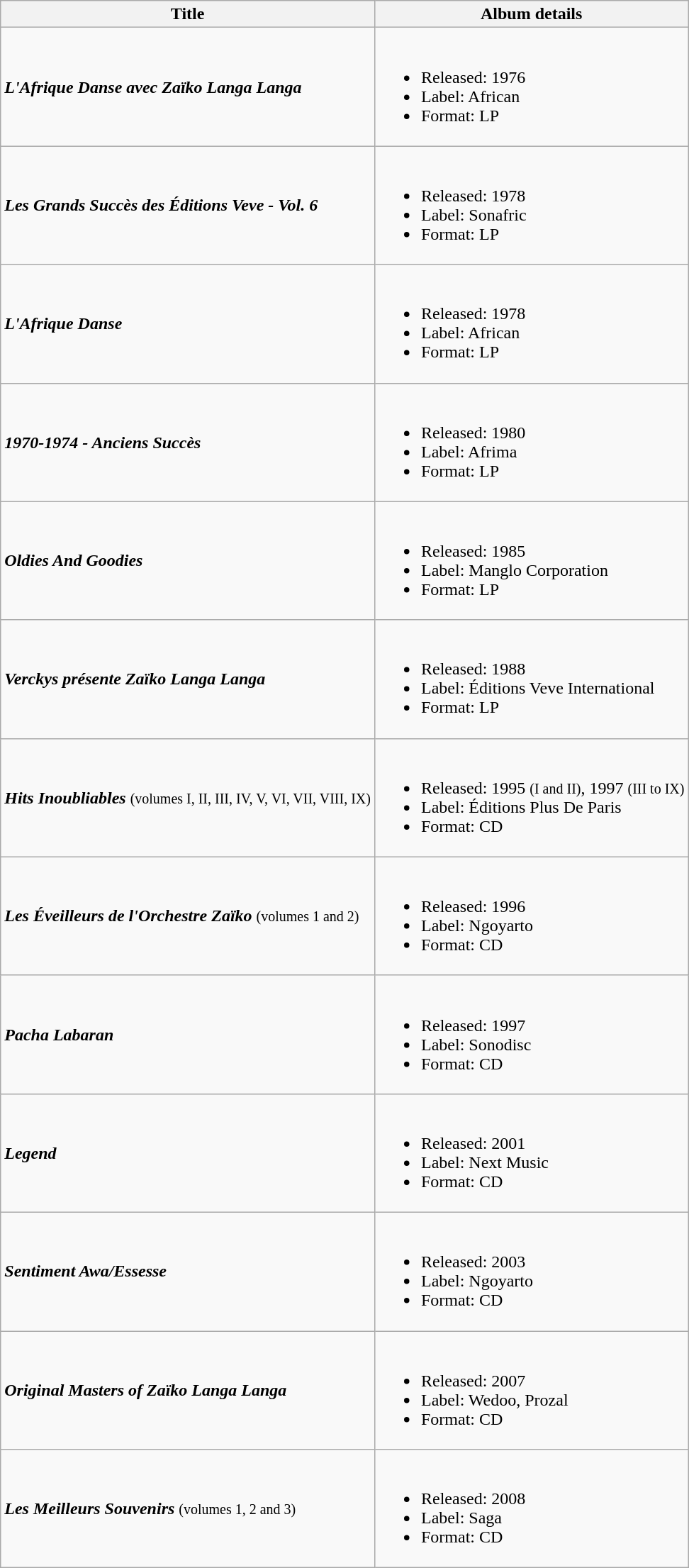<table class="wikitable">
<tr>
<th>Title</th>
<th>Album details</th>
</tr>
<tr>
<td><strong><em>L'Afrique Danse avec Zaïko Langa Langa</em></strong></td>
<td><br><ul><li>Released: 1976</li><li>Label: African</li><li>Format: LP</li></ul></td>
</tr>
<tr>
<td><strong><em>Les Grands Succès des Éditions Veve - Vol. 6</em></strong></td>
<td><br><ul><li>Released: 1978</li><li>Label: Sonafric</li><li>Format: LP</li></ul></td>
</tr>
<tr>
<td><strong><em>L'Afrique Danse</em></strong></td>
<td><br><ul><li>Released: 1978</li><li>Label: African</li><li>Format: LP</li></ul></td>
</tr>
<tr>
<td><strong><em>1970-1974 - Anciens Succès</em></strong></td>
<td><br><ul><li>Released: 1980</li><li>Label: Afrima</li><li>Format: LP</li></ul></td>
</tr>
<tr>
<td><strong><em>Oldies And Goodies</em></strong></td>
<td><br><ul><li>Released: 1985</li><li>Label: Manglo Corporation</li><li>Format: LP</li></ul></td>
</tr>
<tr>
<td><strong><em>Verckys présente Zaïko Langa Langa</em></strong></td>
<td><br><ul><li>Released: 1988</li><li>Label: Éditions Veve International</li><li>Format: LP</li></ul></td>
</tr>
<tr>
<td><strong><em>Hits Inoubliables</em></strong> <small>(volumes I, II, III, IV, V, VI, VII, VIII, IX)</small></td>
<td><br><ul><li>Released: 1995 <small>(I and II)</small>, 1997 <small>(III to IX)</small></li><li>Label: Éditions Plus De Paris</li><li>Format: CD</li></ul></td>
</tr>
<tr>
<td><strong><em>Les Éveilleurs de l'Orchestre Zaïko</em></strong> <small>(volumes 1 and 2)</small></td>
<td><br><ul><li>Released: 1996</li><li>Label: Ngoyarto</li><li>Format: CD</li></ul></td>
</tr>
<tr>
<td><strong><em>Pacha Labaran</em></strong></td>
<td><br><ul><li>Released: 1997</li><li>Label: Sonodisc</li><li>Format: CD</li></ul></td>
</tr>
<tr>
<td><strong><em>Legend</em></strong></td>
<td><br><ul><li>Released: 2001</li><li>Label: Next Music</li><li>Format: CD</li></ul></td>
</tr>
<tr>
<td><strong><em>Sentiment Awa/Essesse</em></strong></td>
<td><br><ul><li>Released: 2003</li><li>Label: Ngoyarto</li><li>Format: CD</li></ul></td>
</tr>
<tr>
<td><strong><em>Original Masters of Zaïko Langa Langa</em></strong></td>
<td><br><ul><li>Released: 2007</li><li>Label: Wedoo, Prozal</li><li>Format: CD</li></ul></td>
</tr>
<tr>
<td><strong><em>Les Meilleurs Souvenirs</em></strong> <small>(volumes 1, 2 and 3)</small></td>
<td><br><ul><li>Released: 2008</li><li>Label: Saga</li><li>Format: CD</li></ul></td>
</tr>
</table>
